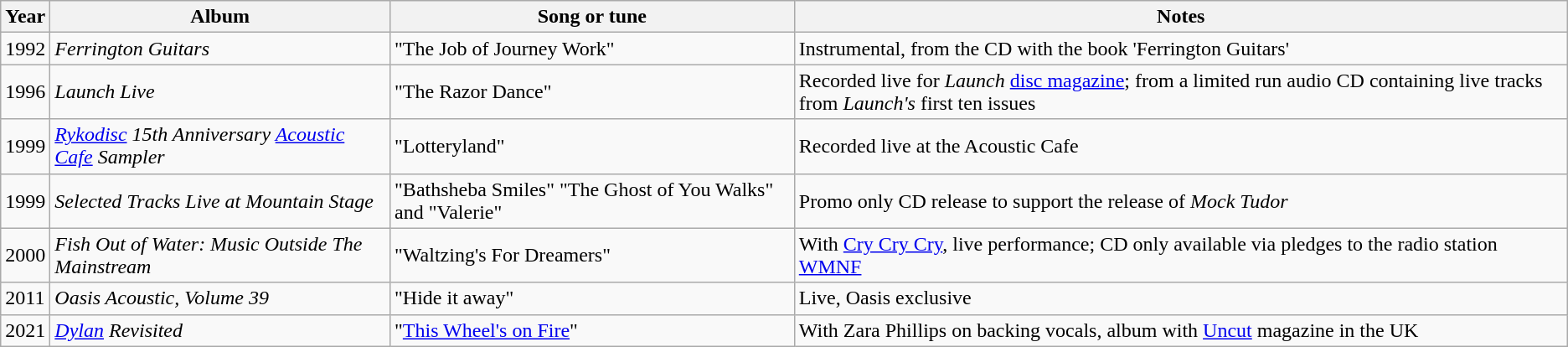<table class="wikitable">
<tr>
<th scope="col">Year</th>
<th scope="col">Album</th>
<th scope="col">Song or tune</th>
<th scope="col">Notes</th>
</tr>
<tr>
<td>1992</td>
<td><em>Ferrington Guitars</em></td>
<td>"The Job of Journey Work"</td>
<td>Instrumental, from the CD with the book 'Ferrington Guitars'</td>
</tr>
<tr>
<td>1996</td>
<td><em>Launch Live</em></td>
<td>"The Razor Dance"</td>
<td>Recorded live for <em>Launch</em> <a href='#'>disc magazine</a>; from a limited run audio CD containing live tracks from <em>Launch's</em> first ten issues</td>
</tr>
<tr>
<td>1999</td>
<td><em><a href='#'>Rykodisc</a> 15th Anniversary <a href='#'>Acoustic Cafe</a> Sampler</em></td>
<td>"Lotteryland"</td>
<td>Recorded live at the Acoustic Cafe</td>
</tr>
<tr>
<td>1999</td>
<td><em>Selected Tracks Live at Mountain Stage</em></td>
<td>"Bathsheba Smiles" "The Ghost of You Walks" and "Valerie"</td>
<td>Promo only CD release to support the release of <em>Mock Tudor</em></td>
</tr>
<tr>
<td>2000</td>
<td><em>Fish Out of Water: Music Outside The Mainstream</em></td>
<td>"Waltzing's For Dreamers"</td>
<td>With <a href='#'>Cry Cry Cry</a>, live performance; CD only available via pledges to the radio station <a href='#'>WMNF</a></td>
</tr>
<tr>
<td>2011</td>
<td><em>Oasis Acoustic, Volume 39</em></td>
<td>"Hide it away"</td>
<td>Live, Oasis exclusive</td>
</tr>
<tr>
<td>2021</td>
<td><em><a href='#'>Dylan</a> Revisited</em></td>
<td>"<a href='#'>This Wheel's on Fire</a>"</td>
<td>With Zara Phillips on backing vocals, album with <a href='#'>Uncut</a> magazine in the UK</td>
</tr>
</table>
